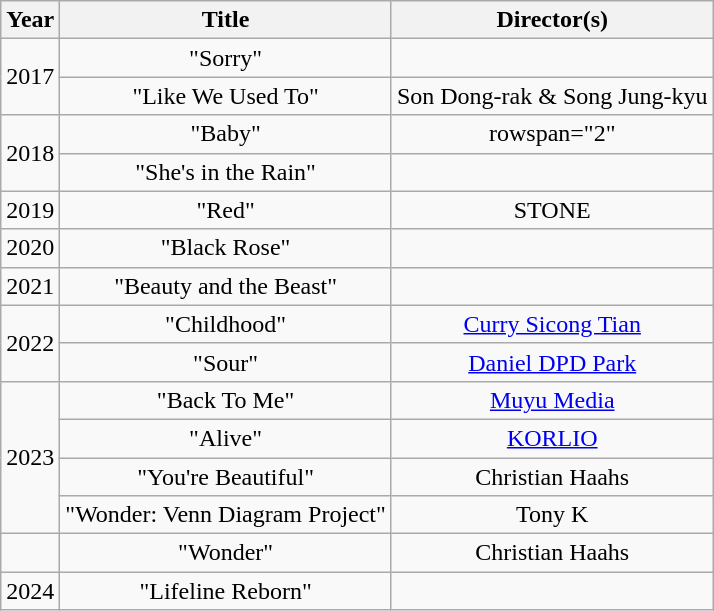<table class="wikitable" style="text-align:center;">
<tr>
<th>Year</th>
<th>Title</th>
<th>Director(s)</th>
</tr>
<tr>
<td rowspan="2">2017</td>
<td>"Sorry"</td>
<td></td>
</tr>
<tr>
<td>"Like We Used To" </td>
<td>Son Dong-rak & Song Jung-kyu</td>
</tr>
<tr>
<td rowspan="2">2018</td>
<td>"Baby"</td>
<td>rowspan="2" </td>
</tr>
<tr>
<td>"She's in the Rain"</td>
</tr>
<tr>
<td>2019</td>
<td>"Red"</td>
<td>STONE</td>
</tr>
<tr>
<td>2020</td>
<td>"Black Rose"</td>
<td></td>
</tr>
<tr>
<td>2021</td>
<td>"Beauty and the Beast"</td>
<td></td>
</tr>
<tr>
<td rowspan="2">2022</td>
<td>"Childhood"</td>
<td><a href='#'>Curry Sicong Tian</a></td>
</tr>
<tr>
<td>"Sour"</td>
<td><a href='#'>Daniel DPD Park</a></td>
</tr>
<tr>
<td rowspan="4">2023</td>
<td>"Back To Me"</td>
<td><a href='#'>Muyu Media</a></td>
</tr>
<tr>
<td>"Alive"</td>
<td><a href='#'>KORLIO</a></td>
</tr>
<tr>
<td>"You're Beautiful"</td>
<td>Christian Haahs</td>
</tr>
<tr>
<td>"Wonder: Venn Diagram Project"</td>
<td>Tony K</td>
</tr>
<tr>
<td></td>
<td>"Wonder"</td>
<td>Christian Haahs</td>
</tr>
<tr>
<td>2024</td>
<td>"Lifeline Reborn"</td>
<td></td>
</tr>
</table>
